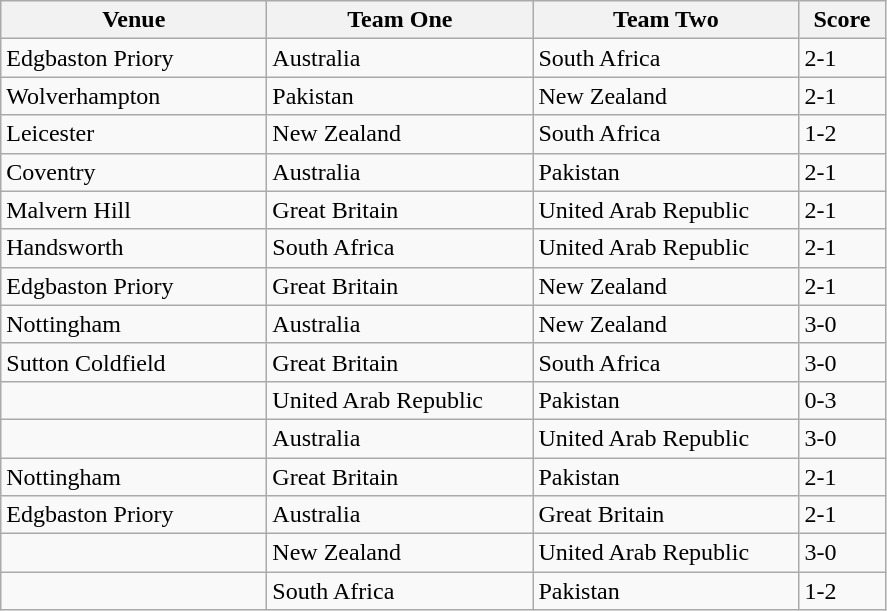<table class="wikitable">
<tr>
<th width=170>Venue</th>
<th width=170>Team One</th>
<th width=170>Team Two</th>
<th width=50>Score</th>
</tr>
<tr>
<td>Edgbaston Priory</td>
<td> Australia</td>
<td> South Africa</td>
<td>2-1</td>
</tr>
<tr>
<td>Wolverhampton</td>
<td> Pakistan</td>
<td> New Zealand</td>
<td>2-1</td>
</tr>
<tr>
<td>Leicester</td>
<td> New Zealand</td>
<td> South Africa</td>
<td>1-2</td>
</tr>
<tr>
<td>Coventry</td>
<td> Australia</td>
<td> Pakistan</td>
<td>2-1</td>
</tr>
<tr>
<td>Malvern Hill</td>
<td> Great Britain</td>
<td> United Arab Republic</td>
<td>2-1</td>
</tr>
<tr>
<td>Handsworth</td>
<td> South Africa</td>
<td> United Arab Republic</td>
<td>2-1</td>
</tr>
<tr>
<td>Edgbaston Priory</td>
<td> Great Britain</td>
<td> New Zealand</td>
<td>2-1</td>
</tr>
<tr>
<td>Nottingham</td>
<td> Australia</td>
<td> New Zealand</td>
<td>3-0</td>
</tr>
<tr>
<td>Sutton Coldfield</td>
<td> Great Britain</td>
<td> South Africa</td>
<td>3-0</td>
</tr>
<tr>
<td></td>
<td> United Arab Republic</td>
<td> Pakistan</td>
<td>0-3</td>
</tr>
<tr>
<td></td>
<td> Australia</td>
<td> United Arab Republic</td>
<td>3-0</td>
</tr>
<tr>
<td>Nottingham</td>
<td> Great Britain</td>
<td> Pakistan</td>
<td>2-1</td>
</tr>
<tr>
<td>Edgbaston Priory</td>
<td> Australia</td>
<td> Great Britain</td>
<td>2-1</td>
</tr>
<tr>
<td></td>
<td> New Zealand</td>
<td> United Arab Republic</td>
<td>3-0</td>
</tr>
<tr>
<td></td>
<td> South Africa</td>
<td> Pakistan</td>
<td>1-2</td>
</tr>
</table>
